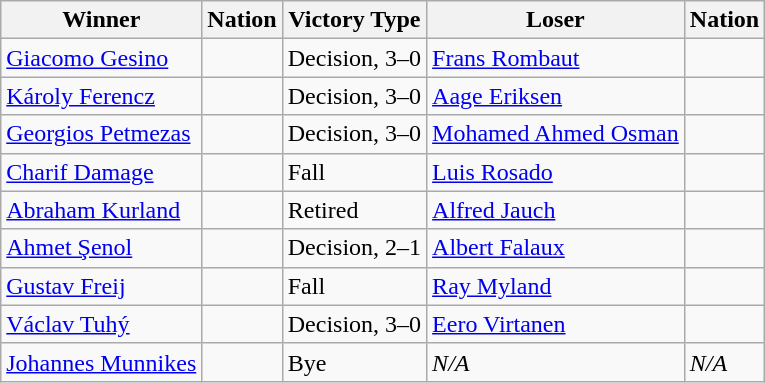<table class="wikitable sortable" style="text-align:left;">
<tr>
<th>Winner</th>
<th>Nation</th>
<th>Victory Type</th>
<th>Loser</th>
<th>Nation</th>
</tr>
<tr>
<td><a href='#'>Giacomo Gesino</a></td>
<td></td>
<td>Decision, 3–0</td>
<td><a href='#'>Frans Rombaut</a></td>
<td></td>
</tr>
<tr>
<td><a href='#'>Károly Ferencz</a></td>
<td></td>
<td>Decision, 3–0</td>
<td><a href='#'>Aage Eriksen</a></td>
<td></td>
</tr>
<tr>
<td><a href='#'>Georgios Petmezas</a></td>
<td></td>
<td>Decision, 3–0</td>
<td><a href='#'>Mohamed Ahmed Osman</a></td>
<td></td>
</tr>
<tr>
<td><a href='#'>Charif Damage</a></td>
<td></td>
<td>Fall</td>
<td><a href='#'>Luis Rosado</a></td>
<td></td>
</tr>
<tr>
<td><a href='#'>Abraham Kurland</a></td>
<td></td>
<td>Retired</td>
<td><a href='#'>Alfred Jauch</a></td>
<td></td>
</tr>
<tr>
<td><a href='#'>Ahmet Şenol</a></td>
<td></td>
<td>Decision, 2–1</td>
<td><a href='#'>Albert Falaux</a></td>
<td></td>
</tr>
<tr>
<td><a href='#'>Gustav Freij</a></td>
<td></td>
<td>Fall</td>
<td><a href='#'>Ray Myland</a></td>
<td></td>
</tr>
<tr>
<td><a href='#'>Václav Tuhý</a></td>
<td></td>
<td>Decision, 3–0</td>
<td><a href='#'>Eero Virtanen</a></td>
<td></td>
</tr>
<tr>
<td><a href='#'>Johannes Munnikes</a></td>
<td></td>
<td>Bye</td>
<td><em>N/A</em></td>
<td><em>N/A</em></td>
</tr>
</table>
